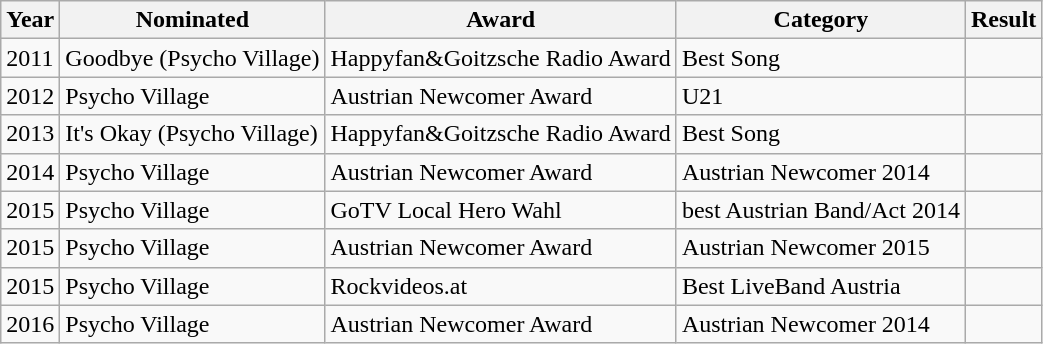<table style="margin-bottom: 10px;" class="wikitable">
<tr>
<th>Year<br></th>
<th>Nominated</th>
<th>Award</th>
<th>Category<br></th>
<th>Result<br></th>
</tr>
<tr>
<td>2011</td>
<td>Goodbye (Psycho Village)</td>
<td>Happyfan&Goitzsche Radio Award</td>
<td>Best Song</td>
<td></td>
</tr>
<tr>
<td>2012</td>
<td>Psycho Village</td>
<td>Austrian Newcomer Award</td>
<td>U21</td>
<td></td>
</tr>
<tr>
<td>2013</td>
<td>It's Okay (Psycho Village)</td>
<td>Happyfan&Goitzsche Radio Award</td>
<td>Best Song</td>
<td></td>
</tr>
<tr>
<td>2014</td>
<td>Psycho Village</td>
<td>Austrian Newcomer Award</td>
<td>Austrian Newcomer 2014</td>
<td></td>
</tr>
<tr>
<td>2015</td>
<td>Psycho Village</td>
<td>GoTV Local Hero Wahl</td>
<td>best Austrian Band/Act 2014</td>
<td></td>
</tr>
<tr>
<td>2015</td>
<td>Psycho Village</td>
<td>Austrian Newcomer Award</td>
<td>Austrian Newcomer 2015</td>
<td></td>
</tr>
<tr>
<td>2015</td>
<td>Psycho Village</td>
<td>Rockvideos.at</td>
<td>Best LiveBand Austria</td>
<td></td>
</tr>
<tr>
<td>2016</td>
<td>Psycho Village</td>
<td>Austrian Newcomer Award</td>
<td>Austrian Newcomer 2014</td>
<td></td>
</tr>
</table>
